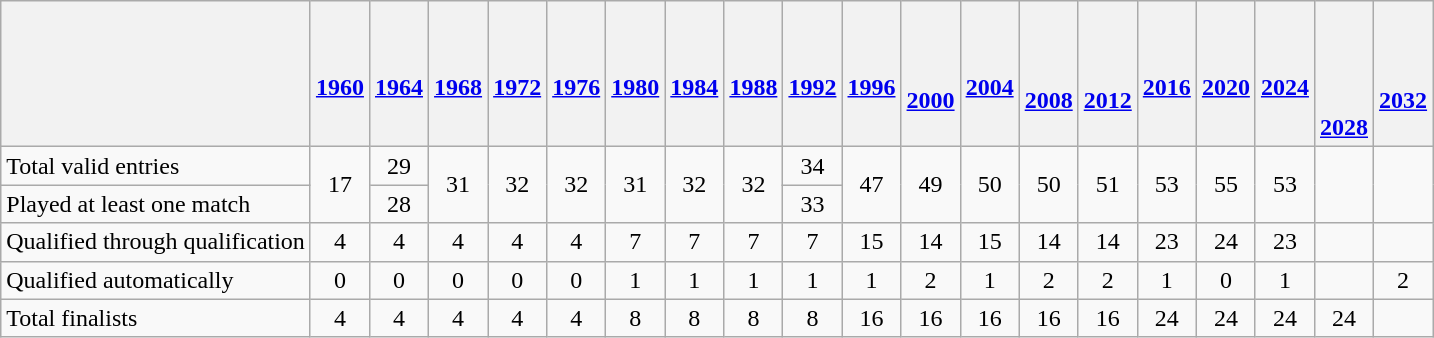<table class="wikitable" style="text-align:center;">
<tr>
<th></th>
<th> <br> <a href='#'>1960</a></th>
<th> <br> <a href='#'>1964</a></th>
<th> <br> <a href='#'>1968</a></th>
<th> <br> <a href='#'>1972</a></th>
<th> <br> <a href='#'>1976</a></th>
<th> <br> <a href='#'>1980</a></th>
<th> <br> <a href='#'>1984</a></th>
<th> <br> <a href='#'>1988</a></th>
<th> <br> <a href='#'>1992</a></th>
<th> <br> <a href='#'>1996</a></th>
<th> <br>  <br> <a href='#'>2000</a></th>
<th> <br> <a href='#'>2004</a></th>
<th> <br>  <br> <a href='#'>2008</a></th>
<th> <br>  <br> <a href='#'>2012</a></th>
<th> <br> <a href='#'>2016</a></th>
<th> <br> <a href='#'>2020</a></th>
<th> <br> <a href='#'>2024</a></th>
<th> <br>  <br>  <br>  <br><a href='#'>2028</a></th>
<th> <br>  <br> <a href='#'>2032</a></th>
</tr>
<tr>
<td align=left>Total valid entries</td>
<td rowspan=2>17</td>
<td>29</td>
<td rowspan=2>31</td>
<td rowspan=2>32</td>
<td rowspan=2>32</td>
<td rowspan=2>31</td>
<td rowspan=2>32</td>
<td rowspan=2>32</td>
<td>34</td>
<td rowspan=2>47</td>
<td rowspan=2>49</td>
<td rowspan=2>50</td>
<td rowspan=2>50</td>
<td rowspan=2>51</td>
<td rowspan=2>53</td>
<td rowspan=2>55</td>
<td rowspan=2>53</td>
<td rowspan=2></td>
<td rowspan=2></td>
</tr>
<tr>
<td align=left>Played at least one match</td>
<td>28</td>
<td>33</td>
</tr>
<tr>
<td align=left>Qualified through qualification</td>
<td>4</td>
<td>4</td>
<td>4</td>
<td>4</td>
<td>4</td>
<td>7</td>
<td>7</td>
<td>7</td>
<td>7</td>
<td>15</td>
<td>14</td>
<td>15</td>
<td>14</td>
<td>14</td>
<td>23</td>
<td>24</td>
<td>23</td>
<td></td>
<td></td>
</tr>
<tr>
<td align=left>Qualified automatically</td>
<td>0</td>
<td>0</td>
<td>0</td>
<td>0</td>
<td>0</td>
<td>1</td>
<td>1</td>
<td>1</td>
<td>1</td>
<td>1</td>
<td>2</td>
<td>1</td>
<td>2</td>
<td>2</td>
<td>1</td>
<td>0</td>
<td>1</td>
<td></td>
<td>2</td>
</tr>
<tr>
<td align=left>Total finalists</td>
<td>4</td>
<td>4</td>
<td>4</td>
<td>4</td>
<td>4</td>
<td>8</td>
<td>8</td>
<td>8</td>
<td>8</td>
<td>16</td>
<td>16</td>
<td>16</td>
<td>16</td>
<td>16</td>
<td>24</td>
<td>24</td>
<td>24</td>
<td>24</td>
<td></td>
</tr>
</table>
